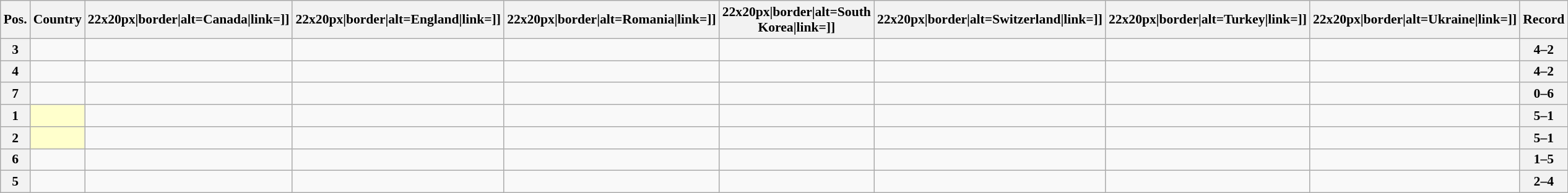<table class="wikitable sortable nowrap" style="text-align:center; font-size:0.9em;">
<tr>
<th>Pos.</th>
<th>Country</th>
<th [[Image:>22x20px|border|alt=Canada|link=]]</th>
<th [[Image:>22x20px|border|alt=England|link=]]</th>
<th [[Image:>22x20px|border|alt=Romania|link=]]</th>
<th [[Image:>22x20px|border|alt=South Korea|link=]]</th>
<th [[Image:>22x20px|border|alt=Switzerland|link=]]</th>
<th [[Image:>22x20px|border|alt=Turkey|link=]]</th>
<th [[Image:>22x20px|border|alt=Ukraine|link=]]</th>
<th>Record</th>
</tr>
<tr>
<th>3</th>
<td style="text-align:left;"></td>
<td></td>
<td></td>
<td></td>
<td></td>
<td></td>
<td></td>
<td></td>
<th>4–2</th>
</tr>
<tr>
<th>4</th>
<td style="text-align:left;"></td>
<td></td>
<td></td>
<td></td>
<td></td>
<td></td>
<td></td>
<td></td>
<th>4–2</th>
</tr>
<tr>
<th>7</th>
<td style="text-align:left;"></td>
<td></td>
<td></td>
<td></td>
<td></td>
<td></td>
<td></td>
<td></td>
<th>0–6</th>
</tr>
<tr>
<th>1</th>
<td style="text-align:left; background:#ffffcc;"></td>
<td></td>
<td></td>
<td></td>
<td></td>
<td></td>
<td></td>
<td></td>
<th>5–1</th>
</tr>
<tr>
<th>2</th>
<td style="text-align:left; background:#ffffcc;"></td>
<td></td>
<td></td>
<td></td>
<td></td>
<td></td>
<td></td>
<td></td>
<th>5–1</th>
</tr>
<tr>
<th>6</th>
<td style="text-align:left;"></td>
<td></td>
<td></td>
<td></td>
<td></td>
<td></td>
<td></td>
<td></td>
<th>1–5</th>
</tr>
<tr>
<th>5</th>
<td style="text-align:left;"></td>
<td></td>
<td></td>
<td></td>
<td></td>
<td></td>
<td></td>
<td></td>
<th>2–4</th>
</tr>
</table>
